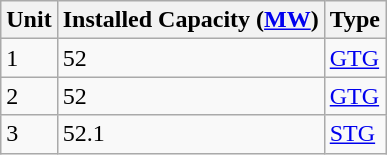<table class="wikitable">
<tr>
<th>Unit</th>
<th>Installed Capacity (<a href='#'>MW</a>)</th>
<th>Type</th>
</tr>
<tr>
<td>1</td>
<td>52</td>
<td><a href='#'>GTG</a></td>
</tr>
<tr>
<td>2</td>
<td>52</td>
<td><a href='#'>GTG</a></td>
</tr>
<tr>
<td>3</td>
<td>52.1</td>
<td><a href='#'>STG</a></td>
</tr>
</table>
